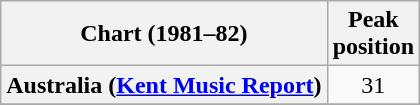<table class="wikitable sortable plainrowheaders" style="text-align:center">
<tr>
<th>Chart (1981–82)</th>
<th>Peak<br>position</th>
</tr>
<tr>
<th scope="row">Australia (<a href='#'>Kent Music Report</a>)</th>
<td>31</td>
</tr>
<tr>
</tr>
<tr>
</tr>
</table>
